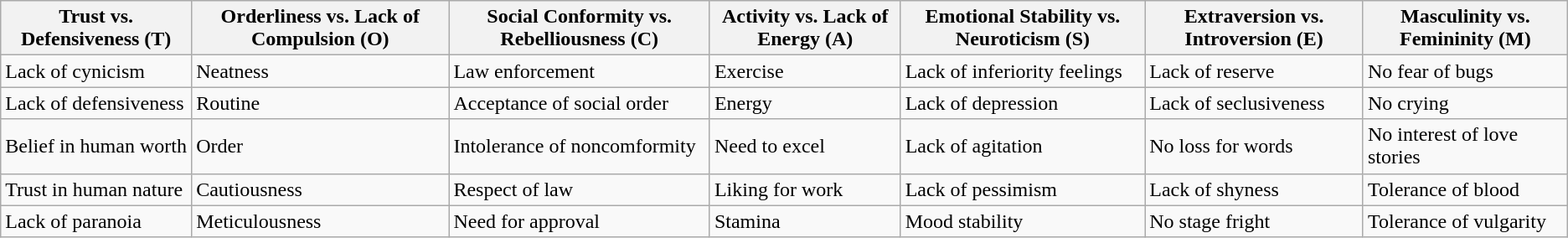<table class="wikitable">
<tr>
<th>Trust vs. Defensiveness (T)</th>
<th>Orderliness vs. Lack of Compulsion (O)</th>
<th>Social Conformity vs. Rebelliousness (C)</th>
<th>Activity vs. Lack of Energy (A)</th>
<th>Emotional Stability vs. Neuroticism (S)</th>
<th>Extraversion vs. Introversion (E)</th>
<th>Masculinity vs. Femininity (M)</th>
</tr>
<tr>
<td>Lack of cynicism</td>
<td>Neatness</td>
<td>Law enforcement</td>
<td>Exercise</td>
<td>Lack of inferiority feelings</td>
<td>Lack of reserve</td>
<td>No fear of bugs</td>
</tr>
<tr>
<td>Lack of defensiveness</td>
<td>Routine</td>
<td>Acceptance of social order</td>
<td>Energy</td>
<td>Lack of depression</td>
<td>Lack of seclusiveness</td>
<td>No crying</td>
</tr>
<tr>
<td>Belief in human worth</td>
<td>Order</td>
<td>Intolerance of noncomformity</td>
<td>Need to excel</td>
<td>Lack of agitation</td>
<td>No loss for words</td>
<td>No interest of love stories</td>
</tr>
<tr>
<td>Trust in human nature</td>
<td>Cautiousness</td>
<td>Respect of law</td>
<td>Liking for work</td>
<td>Lack of pessimism</td>
<td>Lack of shyness</td>
<td>Tolerance of blood</td>
</tr>
<tr>
<td>Lack of paranoia</td>
<td>Meticulousness</td>
<td>Need for approval</td>
<td>Stamina</td>
<td>Mood stability</td>
<td>No stage fright</td>
<td>Tolerance of vulgarity</td>
</tr>
</table>
